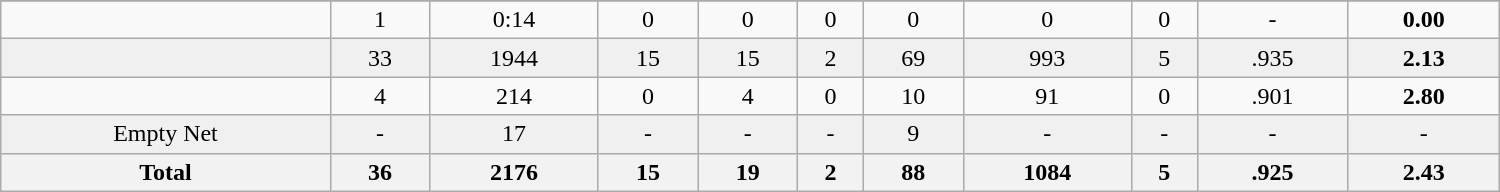<table class="wikitable sortable" width ="1000">
<tr align="center">
</tr>
<tr align="center" bgcolor="">
<td></td>
<td>1</td>
<td>0:14</td>
<td>0</td>
<td>0</td>
<td>0</td>
<td>0</td>
<td>0</td>
<td>0</td>
<td>-</td>
<td><strong>0.00</strong></td>
</tr>
<tr align="center" bgcolor="#f0f0f0">
<td></td>
<td>33</td>
<td>1944</td>
<td>15</td>
<td>15</td>
<td>2</td>
<td>69</td>
<td>993</td>
<td>5</td>
<td>.935</td>
<td><strong>2.13</strong></td>
</tr>
<tr align="center" bgcolor="">
<td></td>
<td>4</td>
<td>214</td>
<td>0</td>
<td>4</td>
<td>0</td>
<td>10</td>
<td>91</td>
<td>0</td>
<td>.901</td>
<td><strong>2.80</strong></td>
</tr>
<tr align="center" bgcolor="#f0f0f0">
<td>Empty Net</td>
<td>-</td>
<td>17</td>
<td>-</td>
<td>-</td>
<td>-</td>
<td>9</td>
<td>-</td>
<td>-</td>
<td>-</td>
<td>-</td>
</tr>
<tr>
<th>Total</th>
<th>36</th>
<th>2176</th>
<th>15</th>
<th>19</th>
<th>2</th>
<th>88</th>
<th>1084</th>
<th>5</th>
<th>.925</th>
<th>2.43</th>
</tr>
</table>
